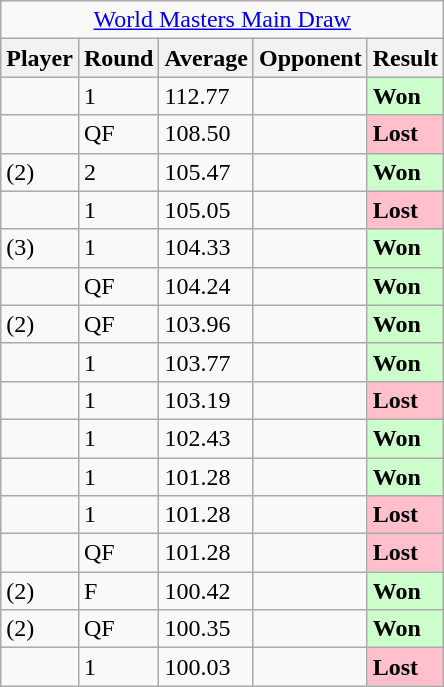<table class ="wikitable sortable">
<tr>
<td colspan="5" style="text-align:center;"><a href='#'>World Masters Main Draw</a></td>
</tr>
<tr>
<th>Player</th>
<th>Round</th>
<th>Average</th>
<th>Opponent</th>
<th>Result</th>
</tr>
<tr>
<td></td>
<td>1</td>
<td>112.77</td>
<td></td>
<td style="background:#CCFFCC;"><strong>Won</strong></td>
</tr>
<tr>
<td></td>
<td>QF</td>
<td>108.50</td>
<td></td>
<td style="background:pink;"><strong>Lost</strong></td>
</tr>
<tr>
<td> (2)</td>
<td>2</td>
<td>105.47</td>
<td></td>
<td style="background:#CCFFCC;"><strong>Won</strong></td>
</tr>
<tr>
<td></td>
<td>1</td>
<td>105.05</td>
<td></td>
<td style="background:pink;"><strong>Lost</strong></td>
</tr>
<tr>
<td> (3)</td>
<td>1</td>
<td>104.33</td>
<td></td>
<td style="background:#CCFFCC;"><strong>Won</strong></td>
</tr>
<tr>
<td></td>
<td>QF</td>
<td>104.24</td>
<td></td>
<td style="background:#CCFFCC;"><strong>Won</strong></td>
</tr>
<tr>
<td> (2)</td>
<td>QF</td>
<td>103.96</td>
<td></td>
<td style="background:#CCFFCC;"><strong>Won</strong></td>
</tr>
<tr>
<td></td>
<td>1</td>
<td>103.77</td>
<td></td>
<td style="background:#CCFFCC;"><strong>Won</strong></td>
</tr>
<tr>
<td></td>
<td>1</td>
<td>103.19</td>
<td></td>
<td style="background:pink;"><strong>Lost</strong></td>
</tr>
<tr>
<td></td>
<td>1</td>
<td>102.43</td>
<td></td>
<td style="background:#CCFFCC;"><strong>Won</strong></td>
</tr>
<tr>
<td></td>
<td>1</td>
<td>101.28</td>
<td></td>
<td style="background:#CCFFCC;"><strong>Won</strong></td>
</tr>
<tr>
<td></td>
<td>1</td>
<td>101.28</td>
<td></td>
<td style="background:pink;"><strong>Lost</strong></td>
</tr>
<tr>
<td></td>
<td>QF</td>
<td>101.28</td>
<td></td>
<td style="background:pink;"><strong>Lost</strong></td>
</tr>
<tr>
<td> (2)</td>
<td>F</td>
<td>100.42</td>
<td></td>
<td style="background:#CCFFCC;"><strong>Won</strong></td>
</tr>
<tr>
<td> (2)</td>
<td>QF</td>
<td>100.35</td>
<td></td>
<td style="background:#CCFFCC;"><strong>Won</strong></td>
</tr>
<tr>
<td></td>
<td>1</td>
<td>100.03</td>
<td></td>
<td style="background:pink;"><strong>Lost</strong></td>
</tr>
</table>
